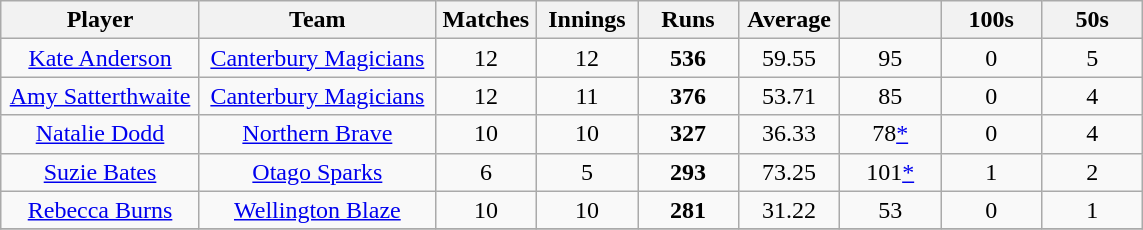<table class="wikitable" style="text-align:center;">
<tr>
<th width=125>Player</th>
<th width=150>Team</th>
<th width=60>Matches</th>
<th width=60>Innings</th>
<th width=60>Runs</th>
<th width=60>Average</th>
<th width=60></th>
<th width=60>100s</th>
<th width=60>50s</th>
</tr>
<tr>
<td><a href='#'>Kate Anderson</a></td>
<td><a href='#'>Canterbury Magicians</a></td>
<td>12</td>
<td>12</td>
<td><strong>536</strong></td>
<td>59.55</td>
<td>95</td>
<td>0</td>
<td>5</td>
</tr>
<tr>
<td><a href='#'>Amy Satterthwaite</a></td>
<td><a href='#'>Canterbury Magicians</a></td>
<td>12</td>
<td>11</td>
<td><strong>376</strong></td>
<td>53.71</td>
<td>85</td>
<td>0</td>
<td>4</td>
</tr>
<tr>
<td><a href='#'>Natalie Dodd</a></td>
<td><a href='#'>Northern Brave</a></td>
<td>10</td>
<td>10</td>
<td><strong>327</strong></td>
<td>36.33</td>
<td>78<a href='#'>*</a></td>
<td>0</td>
<td>4</td>
</tr>
<tr>
<td><a href='#'>Suzie Bates</a></td>
<td><a href='#'>Otago Sparks</a></td>
<td>6</td>
<td>5</td>
<td><strong>293</strong></td>
<td>73.25</td>
<td>101<a href='#'>*</a></td>
<td>1</td>
<td>2</td>
</tr>
<tr>
<td><a href='#'>Rebecca Burns</a></td>
<td><a href='#'>Wellington Blaze</a></td>
<td>10</td>
<td>10</td>
<td><strong>281</strong></td>
<td>31.22</td>
<td>53</td>
<td>0</td>
<td>1</td>
</tr>
<tr>
</tr>
</table>
